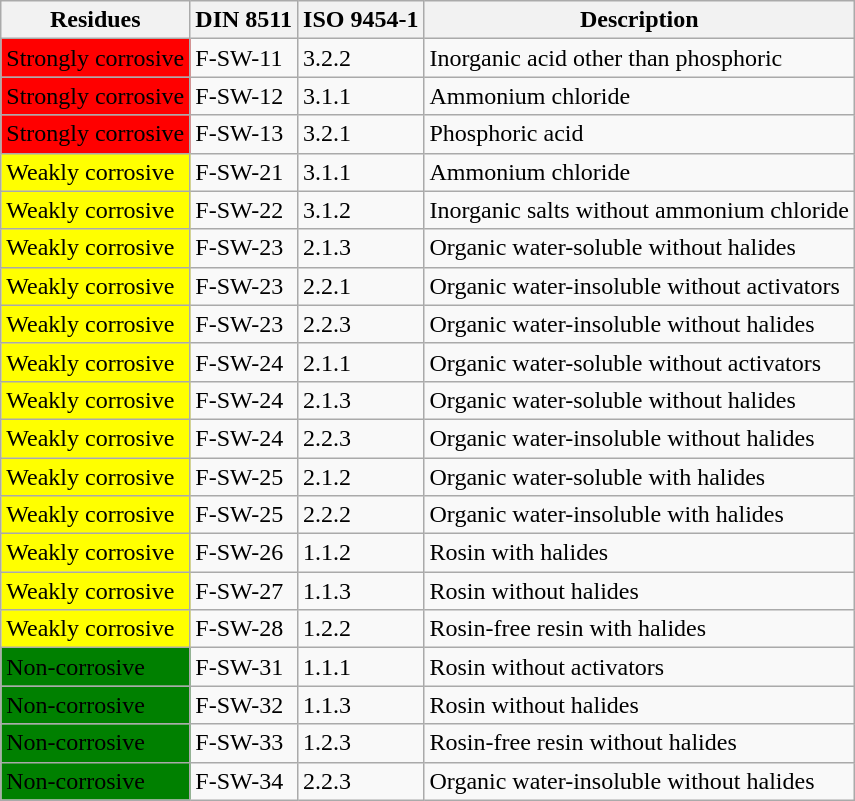<table class="wikitable sortable">
<tr>
<th>Residues</th>
<th>DIN 8511</th>
<th>ISO 9454-1</th>
<th>Description</th>
</tr>
<tr>
<td style="background:red;">Strongly corrosive</td>
<td>F-SW-11</td>
<td>3.2.2</td>
<td>Inorganic acid other than phosphoric</td>
</tr>
<tr>
<td style="background:red;">Strongly corrosive</td>
<td>F-SW-12</td>
<td>3.1.1</td>
<td>Ammonium chloride</td>
</tr>
<tr>
<td style="background:red;">Strongly corrosive</td>
<td>F-SW-13</td>
<td>3.2.1</td>
<td>Phosphoric acid</td>
</tr>
<tr>
<td style="background:yellow;">Weakly corrosive</td>
<td>F-SW-21</td>
<td>3.1.1</td>
<td>Ammonium chloride</td>
</tr>
<tr>
<td style="background:yellow;">Weakly corrosive</td>
<td>F-SW-22</td>
<td>3.1.2</td>
<td>Inorganic salts without ammonium chloride</td>
</tr>
<tr>
<td style="background:yellow;">Weakly corrosive</td>
<td>F-SW-23</td>
<td>2.1.3</td>
<td>Organic water-soluble without halides</td>
</tr>
<tr>
<td style="background:yellow;">Weakly corrosive</td>
<td>F-SW-23</td>
<td>2.2.1</td>
<td>Organic water-insoluble without activators</td>
</tr>
<tr>
<td style="background:yellow;">Weakly corrosive</td>
<td>F-SW-23</td>
<td>2.2.3</td>
<td>Organic water-insoluble without halides</td>
</tr>
<tr>
<td style="background:yellow;">Weakly corrosive</td>
<td>F-SW-24</td>
<td>2.1.1</td>
<td>Organic water-soluble without activators</td>
</tr>
<tr>
<td style="background:yellow;">Weakly corrosive</td>
<td>F-SW-24</td>
<td>2.1.3</td>
<td>Organic water-soluble without halides</td>
</tr>
<tr>
<td style="background:yellow;">Weakly corrosive</td>
<td>F-SW-24</td>
<td>2.2.3</td>
<td>Organic water-insoluble without halides</td>
</tr>
<tr>
<td style="background:yellow;">Weakly corrosive</td>
<td>F-SW-25</td>
<td>2.1.2</td>
<td>Organic water-soluble with halides</td>
</tr>
<tr>
<td style="background:yellow;">Weakly corrosive</td>
<td>F-SW-25</td>
<td>2.2.2</td>
<td>Organic water-insoluble with halides</td>
</tr>
<tr>
<td style="background:yellow;">Weakly corrosive</td>
<td>F-SW-26</td>
<td>1.1.2</td>
<td>Rosin with halides</td>
</tr>
<tr>
<td style="background:yellow;">Weakly corrosive</td>
<td>F-SW-27</td>
<td>1.1.3</td>
<td>Rosin without halides</td>
</tr>
<tr>
<td style="background:yellow;">Weakly corrosive</td>
<td>F-SW-28</td>
<td>1.2.2</td>
<td>Rosin-free resin with halides</td>
</tr>
<tr>
<td style="background:green;">Non-corrosive</td>
<td>F-SW-31</td>
<td>1.1.1</td>
<td>Rosin without activators</td>
</tr>
<tr>
<td style="background:green;">Non-corrosive</td>
<td>F-SW-32</td>
<td>1.1.3</td>
<td>Rosin without halides</td>
</tr>
<tr>
<td style="background:green;">Non-corrosive</td>
<td>F-SW-33</td>
<td>1.2.3</td>
<td>Rosin-free resin without halides</td>
</tr>
<tr>
<td style="background:green;">Non-corrosive</td>
<td>F-SW-34</td>
<td>2.2.3</td>
<td>Organic water-insoluble without halides</td>
</tr>
</table>
